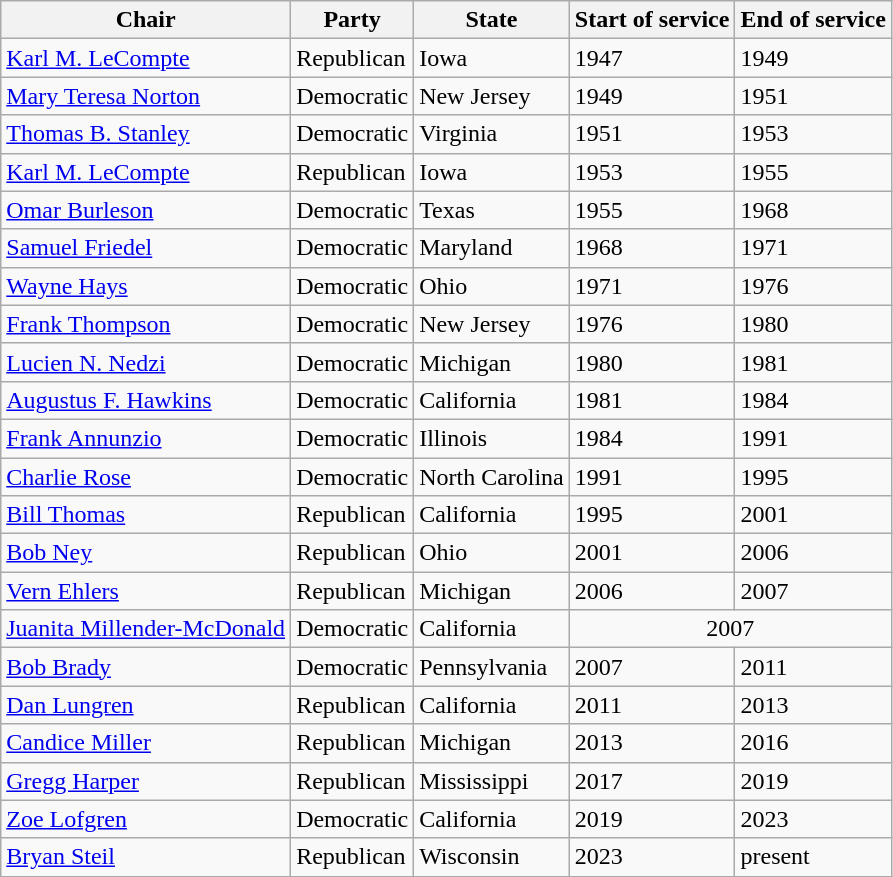<table class=wikitable>
<tr>
<th>Chair</th>
<th>Party</th>
<th>State</th>
<th>Start of service</th>
<th>End of service</th>
</tr>
<tr>
<td><a href='#'>Karl M. LeCompte</a></td>
<td>Republican</td>
<td>Iowa</td>
<td>1947</td>
<td>1949</td>
</tr>
<tr>
<td><a href='#'>Mary Teresa Norton</a></td>
<td>Democratic</td>
<td>New Jersey</td>
<td>1949</td>
<td>1951</td>
</tr>
<tr>
<td><a href='#'>Thomas B. Stanley</a></td>
<td>Democratic</td>
<td>Virginia</td>
<td>1951</td>
<td>1953</td>
</tr>
<tr>
<td><a href='#'>Karl M. LeCompte</a></td>
<td>Republican</td>
<td>Iowa</td>
<td>1953</td>
<td>1955</td>
</tr>
<tr>
<td><a href='#'>Omar Burleson</a></td>
<td>Democratic</td>
<td>Texas</td>
<td>1955</td>
<td>1968</td>
</tr>
<tr>
<td><a href='#'>Samuel Friedel</a></td>
<td>Democratic</td>
<td>Maryland</td>
<td>1968</td>
<td>1971</td>
</tr>
<tr>
<td><a href='#'>Wayne Hays</a></td>
<td>Democratic</td>
<td>Ohio</td>
<td>1971</td>
<td>1976</td>
</tr>
<tr>
<td><a href='#'>Frank Thompson</a></td>
<td>Democratic</td>
<td>New Jersey</td>
<td>1976</td>
<td>1980</td>
</tr>
<tr>
<td><a href='#'>Lucien N. Nedzi</a></td>
<td>Democratic</td>
<td>Michigan</td>
<td>1980</td>
<td>1981</td>
</tr>
<tr>
<td><a href='#'>Augustus F. Hawkins</a></td>
<td>Democratic</td>
<td>California</td>
<td>1981</td>
<td>1984</td>
</tr>
<tr>
<td><a href='#'>Frank Annunzio</a></td>
<td>Democratic</td>
<td>Illinois</td>
<td>1984</td>
<td>1991</td>
</tr>
<tr>
<td><a href='#'>Charlie Rose</a></td>
<td>Democratic</td>
<td>North Carolina</td>
<td>1991</td>
<td>1995</td>
</tr>
<tr>
<td><a href='#'>Bill Thomas</a></td>
<td>Republican</td>
<td>California</td>
<td>1995</td>
<td>2001</td>
</tr>
<tr>
<td><a href='#'>Bob Ney</a></td>
<td>Republican</td>
<td>Ohio</td>
<td>2001</td>
<td>2006</td>
</tr>
<tr>
<td><a href='#'>Vern Ehlers</a></td>
<td>Republican</td>
<td>Michigan</td>
<td>2006</td>
<td>2007</td>
</tr>
<tr>
<td><a href='#'>Juanita Millender-McDonald</a></td>
<td>Democratic</td>
<td>California</td>
<td colspan=2 style="text-align:center;">2007</td>
</tr>
<tr>
<td><a href='#'>Bob Brady</a></td>
<td>Democratic</td>
<td>Pennsylvania</td>
<td>2007</td>
<td>2011</td>
</tr>
<tr>
<td><a href='#'>Dan Lungren</a></td>
<td>Republican</td>
<td>California</td>
<td>2011</td>
<td>2013</td>
</tr>
<tr>
<td><a href='#'>Candice Miller</a></td>
<td>Republican</td>
<td>Michigan</td>
<td>2013</td>
<td>2016</td>
</tr>
<tr>
<td><a href='#'>Gregg Harper</a></td>
<td>Republican</td>
<td>Mississippi</td>
<td>2017</td>
<td>2019</td>
</tr>
<tr>
<td><a href='#'>Zoe Lofgren</a></td>
<td>Democratic</td>
<td>California</td>
<td>2019</td>
<td>2023</td>
</tr>
<tr>
<td><a href='#'>Bryan Steil</a></td>
<td>Republican</td>
<td>Wisconsin</td>
<td>2023</td>
<td>present</td>
</tr>
</table>
